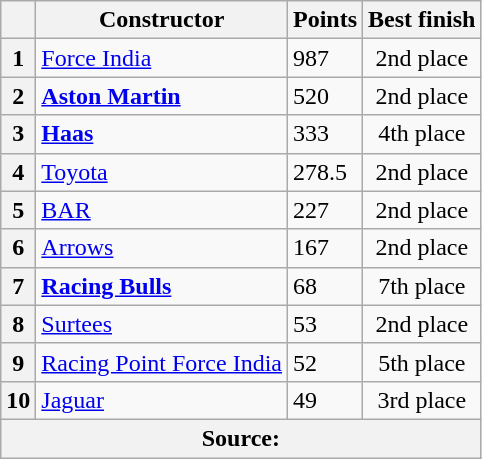<table class="wikitable">
<tr>
<th></th>
<th>Constructor</th>
<th>Points</th>
<th>Best finish</th>
</tr>
<tr>
<th>1</th>
<td> <a href='#'>Force India</a></td>
<td>987</td>
<td align=center>2nd place</td>
</tr>
<tr>
<th>2</th>
<td> <strong><a href='#'>Aston Martin</a></strong></td>
<td>520</td>
<td align=center>2nd place</td>
</tr>
<tr>
<th>3</th>
<td align=left> <strong><a href='#'>Haas</a></strong></td>
<td>333</td>
<td align=center>4th place</td>
</tr>
<tr>
<th>4</th>
<td> <a href='#'>Toyota</a></td>
<td>278.5</td>
<td align=center>2nd place</td>
</tr>
<tr>
<th>5</th>
<td> <a href='#'>BAR</a></td>
<td>227</td>
<td align=center>2nd place</td>
</tr>
<tr>
<th>6</th>
<td> <a href='#'>Arrows</a></td>
<td>167</td>
<td align=center>2nd place</td>
</tr>
<tr>
<th>7</th>
<td> <strong><a href='#'>Racing Bulls</a></strong></td>
<td>68</td>
<td align=center>7th place</td>
</tr>
<tr>
<th>8</th>
<td> <a href='#'>Surtees</a></td>
<td>53</td>
<td align=center>2nd place</td>
</tr>
<tr>
<th>9</th>
<td> <a href='#'>Racing Point Force India</a></td>
<td>52</td>
<td align=center>5th place</td>
</tr>
<tr>
<th>10</th>
<td> <a href='#'>Jaguar</a></td>
<td>49</td>
<td align=center>3rd place<br></td>
</tr>
<tr>
<th colspan="4" align="center">Source:</th>
</tr>
</table>
